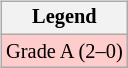<table>
<tr valign=top>
<td><br><table class="wikitable" style=font-size:85%>
<tr>
<th>Legend</th>
</tr>
<tr bgcolor=ffcccc>
<td>Grade A (2–0)</td>
</tr>
</table>
</td>
<td></td>
</tr>
</table>
